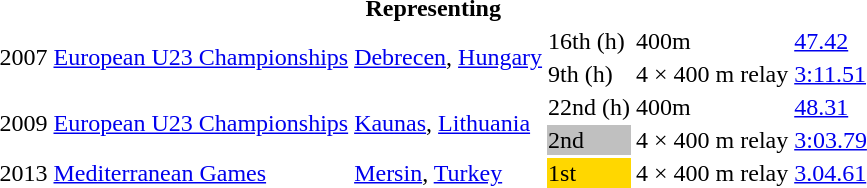<table>
<tr>
<th colspan="6">Representing </th>
</tr>
<tr>
<td rowspan=2>2007</td>
<td rowspan=2><a href='#'>European U23 Championships</a></td>
<td rowspan=2><a href='#'>Debrecen</a>, <a href='#'>Hungary</a></td>
<td>16th (h)</td>
<td>400m</td>
<td><a href='#'>47.42</a></td>
</tr>
<tr>
<td>9th (h)</td>
<td>4 × 400 m relay</td>
<td><a href='#'>3:11.51</a></td>
</tr>
<tr>
<td rowspan=2>2009</td>
<td rowspan=2><a href='#'>European U23 Championships</a></td>
<td rowspan=2><a href='#'>Kaunas</a>, <a href='#'>Lithuania</a></td>
<td>22nd (h)</td>
<td>400m</td>
<td><a href='#'>48.31</a></td>
</tr>
<tr>
<td bgcolor=silver>2nd</td>
<td>4 × 400 m relay</td>
<td><a href='#'>3:03.79</a></td>
</tr>
<tr>
<td>2013</td>
<td rowspan=1><a href='#'>Mediterranean Games</a></td>
<td rowspan=1><a href='#'>Mersin</a>, <a href='#'>Turkey</a></td>
<td bgcolor=gold>1st</td>
<td>4 × 400 m relay</td>
<td><a href='#'>3.04.61</a> </td>
</tr>
</table>
